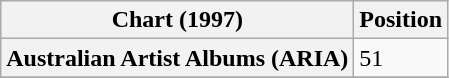<table class="wikitable sortable plainrowheaders" style="text-align:centre">
<tr>
<th scope="col">Chart (1997)</th>
<th scope="col">Position</th>
</tr>
<tr>
<th scope="row">Australian Artist Albums (ARIA)</th>
<td>51</td>
</tr>
<tr>
</tr>
</table>
